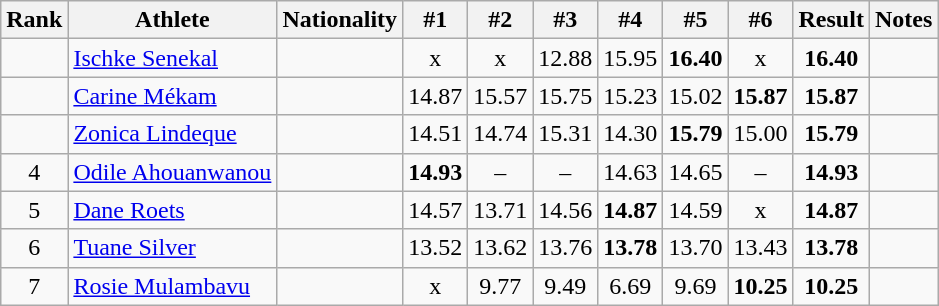<table class="wikitable sortable" style="text-align:center">
<tr>
<th>Rank</th>
<th>Athlete</th>
<th>Nationality</th>
<th>#1</th>
<th>#2</th>
<th>#3</th>
<th>#4</th>
<th>#5</th>
<th>#6</th>
<th>Result</th>
<th>Notes</th>
</tr>
<tr>
<td></td>
<td align="left"><a href='#'>Ischke Senekal</a></td>
<td align=left></td>
<td>x</td>
<td>x</td>
<td>12.88</td>
<td>15.95</td>
<td><strong>16.40</strong></td>
<td>x</td>
<td><strong>16.40</strong></td>
<td></td>
</tr>
<tr>
<td></td>
<td align="left"><a href='#'>Carine Mékam</a></td>
<td align=left></td>
<td>14.87</td>
<td>15.57</td>
<td>15.75</td>
<td>15.23</td>
<td>15.02</td>
<td><strong>15.87</strong></td>
<td><strong>15.87</strong></td>
<td></td>
</tr>
<tr>
<td></td>
<td align="left"><a href='#'>Zonica Lindeque</a></td>
<td align=left></td>
<td>14.51</td>
<td>14.74</td>
<td>15.31</td>
<td>14.30</td>
<td><strong>15.79</strong></td>
<td>15.00</td>
<td><strong>15.79</strong></td>
<td></td>
</tr>
<tr>
<td>4</td>
<td align="left"><a href='#'>Odile Ahouanwanou</a></td>
<td align=left></td>
<td><strong>14.93</strong></td>
<td>–</td>
<td>–</td>
<td>14.63</td>
<td>14.65</td>
<td>–</td>
<td><strong>14.93</strong></td>
<td></td>
</tr>
<tr>
<td>5</td>
<td align="left"><a href='#'>Dane Roets</a></td>
<td align=left></td>
<td>14.57</td>
<td>13.71</td>
<td>14.56</td>
<td><strong>14.87</strong></td>
<td>14.59</td>
<td>x</td>
<td><strong>14.87</strong></td>
<td></td>
</tr>
<tr>
<td>6</td>
<td align="left"><a href='#'>Tuane Silver</a></td>
<td align=left></td>
<td>13.52</td>
<td>13.62</td>
<td>13.76</td>
<td><strong>13.78</strong></td>
<td>13.70</td>
<td>13.43</td>
<td><strong>13.78</strong></td>
<td></td>
</tr>
<tr>
<td>7</td>
<td align="left"><a href='#'>Rosie Mulambavu</a></td>
<td align=left></td>
<td>x</td>
<td>9.77</td>
<td>9.49</td>
<td>6.69</td>
<td>9.69</td>
<td><strong>10.25</strong></td>
<td><strong>10.25</strong></td>
<td></td>
</tr>
</table>
